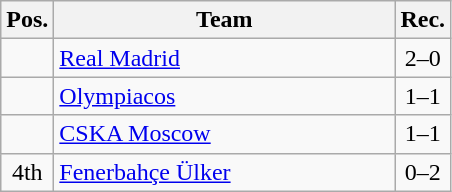<table class="wikitable" style="text-align:center">
<tr>
<th width=25>Pos.</th>
<th width=220>Team</th>
<th width=25>Rec.</th>
</tr>
<tr>
<td></td>
<td align=left> <a href='#'>Real Madrid</a></td>
<td>2–0</td>
</tr>
<tr>
<td></td>
<td align=left> <a href='#'>Olympiacos</a></td>
<td>1–1</td>
</tr>
<tr>
<td></td>
<td align=left> <a href='#'>CSKA Moscow</a></td>
<td>1–1</td>
</tr>
<tr>
<td>4th</td>
<td align=left> <a href='#'>Fenerbahçe Ülker</a></td>
<td>0–2</td>
</tr>
</table>
